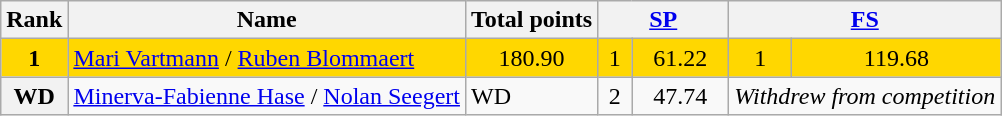<table class="wikitable sortable">
<tr>
<th>Rank</th>
<th>Name</th>
<th>Total points</th>
<th colspan="2" width="80px"><a href='#'>SP</a></th>
<th colspan="2" width="80px"><a href='#'>FS</a></th>
</tr>
<tr bgcolor="gold">
<td align="center"><strong>1</strong></td>
<td><a href='#'>Mari Vartmann</a> / <a href='#'>Ruben Blommaert</a></td>
<td align="center">180.90</td>
<td align="center">1</td>
<td align="center">61.22</td>
<td align="center">1</td>
<td align="center">119.68</td>
</tr>
<tr>
<th>WD</th>
<td><a href='#'>Minerva-Fabienne Hase</a> / <a href='#'>Nolan Seegert</a></td>
<td>WD</td>
<td align="center">2</td>
<td align="center">47.74</td>
<td colspan="2"><em>Withdrew from competition</em></td>
</tr>
</table>
